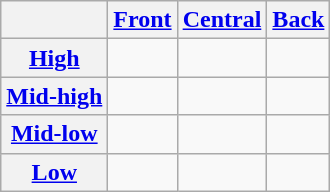<table class="wikitable">
<tr>
<th></th>
<th><a href='#'>Front</a></th>
<th><a href='#'>Central</a></th>
<th><a href='#'>Back</a></th>
</tr>
<tr>
<th><a href='#'>High</a></th>
<td> </td>
<td></td>
<td> </td>
</tr>
<tr>
<th><a href='#'>Mid-high</a></th>
<td> </td>
<td></td>
<td> </td>
</tr>
<tr>
<th><a href='#'>Mid-low</a></th>
<td> </td>
<td></td>
<td> </td>
</tr>
<tr>
<th><a href='#'>Low</a></th>
<td></td>
<td> </td>
<td></td>
</tr>
</table>
